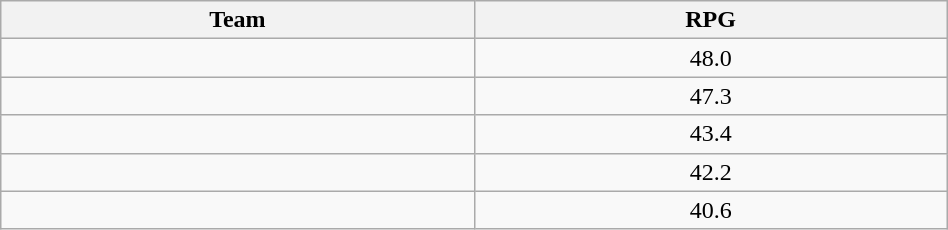<table class=wikitable width="50%">
<tr>
<th width="10%">Team</th>
<th width="10%">RPG</th>
</tr>
<tr>
<td></td>
<td align=center>48.0</td>
</tr>
<tr>
<td></td>
<td align=center>47.3</td>
</tr>
<tr>
<td></td>
<td align=center>43.4</td>
</tr>
<tr>
<td></td>
<td align=center>42.2</td>
</tr>
<tr>
<td></td>
<td align=center>40.6</td>
</tr>
</table>
